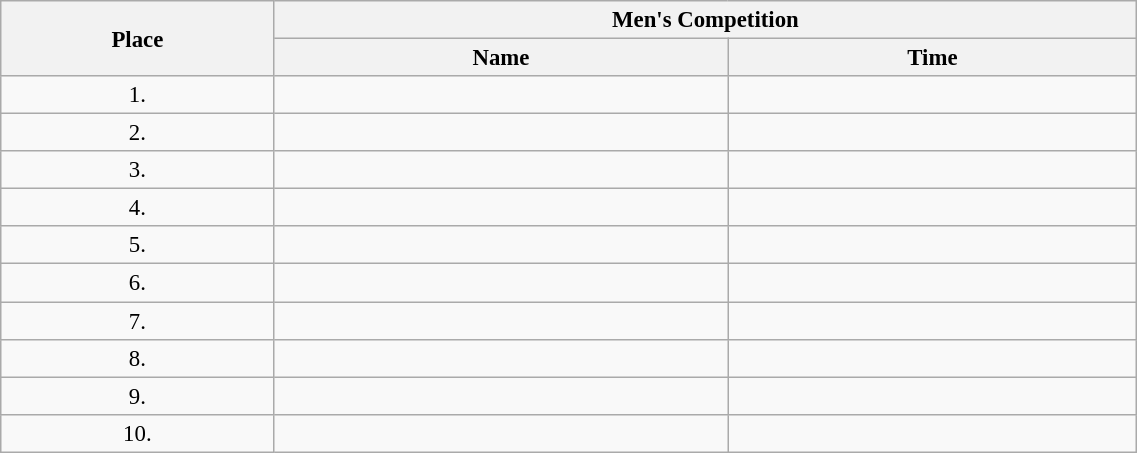<table class=wikitable style="font-size:95%" width="60%">
<tr>
<th rowspan="2">Place</th>
<th colspan="2">Men's Competition</th>
</tr>
<tr>
<th>Name</th>
<th>Time</th>
</tr>
<tr>
<td align="center">1.</td>
<td></td>
<td></td>
</tr>
<tr>
<td align="center">2.</td>
<td></td>
<td></td>
</tr>
<tr>
<td align="center">3.</td>
<td></td>
<td></td>
</tr>
<tr>
<td align="center">4.</td>
<td></td>
<td></td>
</tr>
<tr>
<td align="center">5.</td>
<td></td>
<td></td>
</tr>
<tr>
<td align="center">6.</td>
<td></td>
<td></td>
</tr>
<tr>
<td align="center">7.</td>
<td></td>
<td></td>
</tr>
<tr>
<td align="center">8.</td>
<td></td>
<td></td>
</tr>
<tr>
<td align="center">9.</td>
<td></td>
<td></td>
</tr>
<tr>
<td align="center">10.</td>
<td></td>
<td></td>
</tr>
</table>
